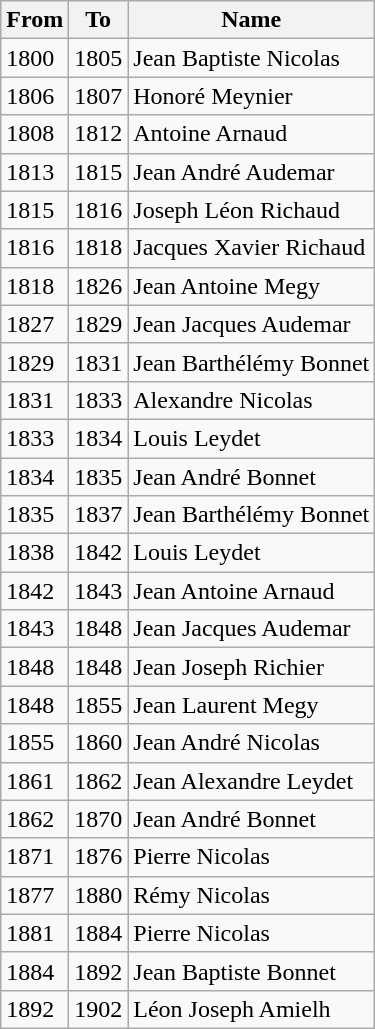<table class="wikitable">
<tr>
<th>From</th>
<th>To</th>
<th>Name</th>
</tr>
<tr>
<td>1800</td>
<td>1805</td>
<td>Jean Baptiste Nicolas</td>
</tr>
<tr>
<td>1806</td>
<td>1807</td>
<td>Honoré Meynier</td>
</tr>
<tr>
<td>1808</td>
<td>1812</td>
<td>Antoine Arnaud</td>
</tr>
<tr>
<td>1813</td>
<td>1815</td>
<td>Jean André Audemar</td>
</tr>
<tr>
<td>1815</td>
<td>1816</td>
<td>Joseph Léon Richaud</td>
</tr>
<tr>
<td>1816</td>
<td>1818</td>
<td>Jacques Xavier Richaud</td>
</tr>
<tr>
<td>1818</td>
<td>1826</td>
<td>Jean Antoine Megy</td>
</tr>
<tr>
<td>1827</td>
<td>1829</td>
<td>Jean Jacques Audemar</td>
</tr>
<tr>
<td>1829</td>
<td>1831</td>
<td>Jean Barthélémy Bonnet</td>
</tr>
<tr>
<td>1831</td>
<td>1833</td>
<td>Alexandre Nicolas</td>
</tr>
<tr>
<td>1833</td>
<td>1834</td>
<td>Louis Leydet</td>
</tr>
<tr>
<td>1834</td>
<td>1835</td>
<td>Jean André Bonnet</td>
</tr>
<tr>
<td>1835</td>
<td>1837</td>
<td>Jean Barthélémy Bonnet</td>
</tr>
<tr>
<td>1838</td>
<td>1842</td>
<td>Louis Leydet</td>
</tr>
<tr>
<td>1842</td>
<td>1843</td>
<td>Jean Antoine Arnaud</td>
</tr>
<tr>
<td>1843</td>
<td>1848</td>
<td>Jean Jacques Audemar</td>
</tr>
<tr>
<td>1848</td>
<td>1848</td>
<td>Jean Joseph Richier</td>
</tr>
<tr>
<td>1848</td>
<td>1855</td>
<td>Jean Laurent Megy</td>
</tr>
<tr>
<td>1855</td>
<td>1860</td>
<td>Jean André Nicolas</td>
</tr>
<tr>
<td>1861</td>
<td>1862</td>
<td>Jean Alexandre Leydet</td>
</tr>
<tr>
<td>1862</td>
<td>1870</td>
<td>Jean André Bonnet</td>
</tr>
<tr>
<td>1871</td>
<td>1876</td>
<td>Pierre Nicolas</td>
</tr>
<tr>
<td>1877</td>
<td>1880</td>
<td>Rémy Nicolas</td>
</tr>
<tr>
<td>1881</td>
<td>1884</td>
<td>Pierre Nicolas</td>
</tr>
<tr>
<td>1884</td>
<td>1892</td>
<td>Jean Baptiste Bonnet</td>
</tr>
<tr>
<td>1892</td>
<td>1902</td>
<td>Léon Joseph Amielh</td>
</tr>
</table>
